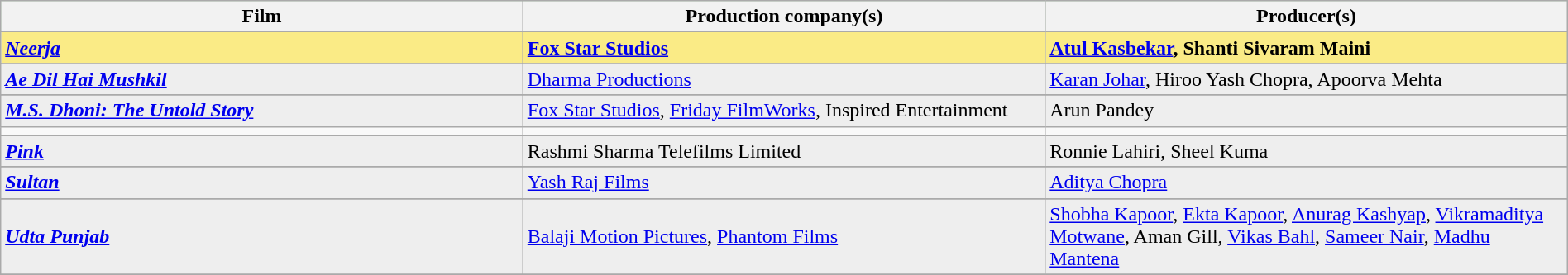<table class="wikitable" border="1" width="100%">
<tr style="background:#bebe">
<th width="33%">Film</th>
<th width="33%">Production company(s)</th>
<th width="33%">Producer(s)</th>
</tr>
<tr style="background:#FAEB86">
<td><strong><em><a href='#'>Neerja</a></em></strong></td>
<td><strong><a href='#'>Fox Star Studios</a></strong></td>
<td><strong><a href='#'>Atul Kasbekar</a>, Shanti Sivaram Maini</strong></td>
</tr>
<tr>
</tr>
<tr style="background:#EEEEEE">
<td><strong><em><a href='#'>Ae Dil Hai Mushkil</a></em></strong></td>
<td><a href='#'>Dharma Productions</a></td>
<td><a href='#'>Karan Johar</a>, Hiroo Yash Chopra, Apoorva Mehta</td>
</tr>
<tr>
</tr>
<tr style="background:#EEEEEE">
<td><strong><em><a href='#'>M.S. Dhoni: The Untold Story</a></em></strong></td>
<td><a href='#'>Fox Star Studios</a>, <a href='#'>Friday FilmWorks</a>, Inspired Entertainment</td>
<td>Arun Pandey</td>
</tr>
<tr>
<td></td>
<td></td>
<td></td>
</tr>
<tr style="background:#EEEEEE">
<td><strong><em><a href='#'>Pink</a></em></strong></td>
<td>Rashmi Sharma Telefilms Limited</td>
<td>Ronnie Lahiri, Sheel Kuma</td>
</tr>
<tr>
</tr>
<tr style="background:#EEEEEE">
<td><strong><em><a href='#'>Sultan</a></em></strong></td>
<td><a href='#'>Yash Raj Films</a></td>
<td><a href='#'>Aditya Chopra</a></td>
</tr>
<tr>
</tr>
<tr style="background:#EEEEEE">
<td><strong><em><a href='#'>Udta Punjab</a></em></strong></td>
<td><a href='#'>Balaji Motion Pictures</a>, <a href='#'>Phantom Films</a></td>
<td><a href='#'>Shobha Kapoor</a>, <a href='#'>Ekta Kapoor</a>, <a href='#'>Anurag Kashyap</a>, <a href='#'>Vikramaditya Motwane</a>, Aman Gill, <a href='#'>Vikas Bahl</a>, <a href='#'>Sameer Nair</a>, <a href='#'>Madhu Mantena</a></td>
</tr>
<tr>
</tr>
</table>
